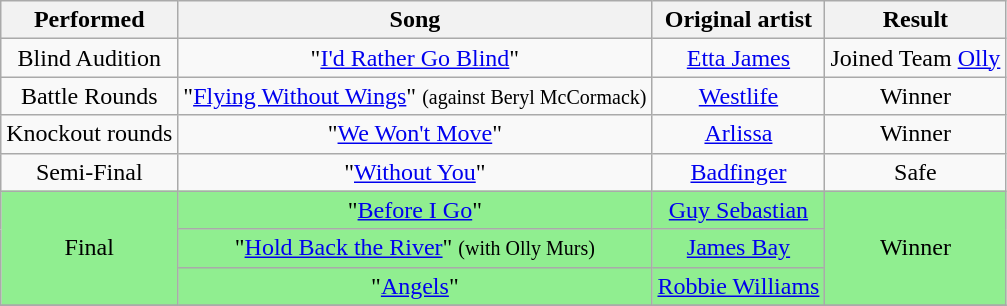<table class="wikitable plainrowheaders" style="text-align:center;">
<tr>
<th scope="col">Performed</th>
<th scope="col">Song</th>
<th scope="col">Original artist</th>
<th scope="col">Result</th>
</tr>
<tr>
<td>Blind Audition</td>
<td>"<a href='#'>I'd Rather Go Blind</a>"</td>
<td><a href='#'>Etta James</a></td>
<td>Joined Team <a href='#'>Olly</a></td>
</tr>
<tr>
<td>Battle Rounds</td>
<td>"<a href='#'>Flying Without Wings</a>" <small>(against Beryl McCormack)</small></td>
<td><a href='#'>Westlife</a></td>
<td>Winner</td>
</tr>
<tr>
<td>Knockout rounds</td>
<td>"<a href='#'>We Won't Move</a>"</td>
<td><a href='#'>Arlissa</a></td>
<td>Winner</td>
</tr>
<tr>
<td>Semi-Final</td>
<td>"<a href='#'>Without You</a>"</td>
<td><a href='#'>Badfinger</a></td>
<td>Safe</td>
</tr>
<tr style="background:lightgreen;">
<td rowspan="3">Final</td>
<td>"<a href='#'>Before I Go</a>"</td>
<td><a href='#'>Guy Sebastian</a></td>
<td rowspan="3">Winner</td>
</tr>
<tr style="background:lightgreen;">
<td>"<a href='#'>Hold Back the River</a>" <small>(with Olly Murs)</small></td>
<td><a href='#'>James Bay</a></td>
</tr>
<tr style="background:lightgreen;">
<td>"<a href='#'>Angels</a>"</td>
<td><a href='#'>Robbie Williams</a></td>
</tr>
<tr>
</tr>
</table>
